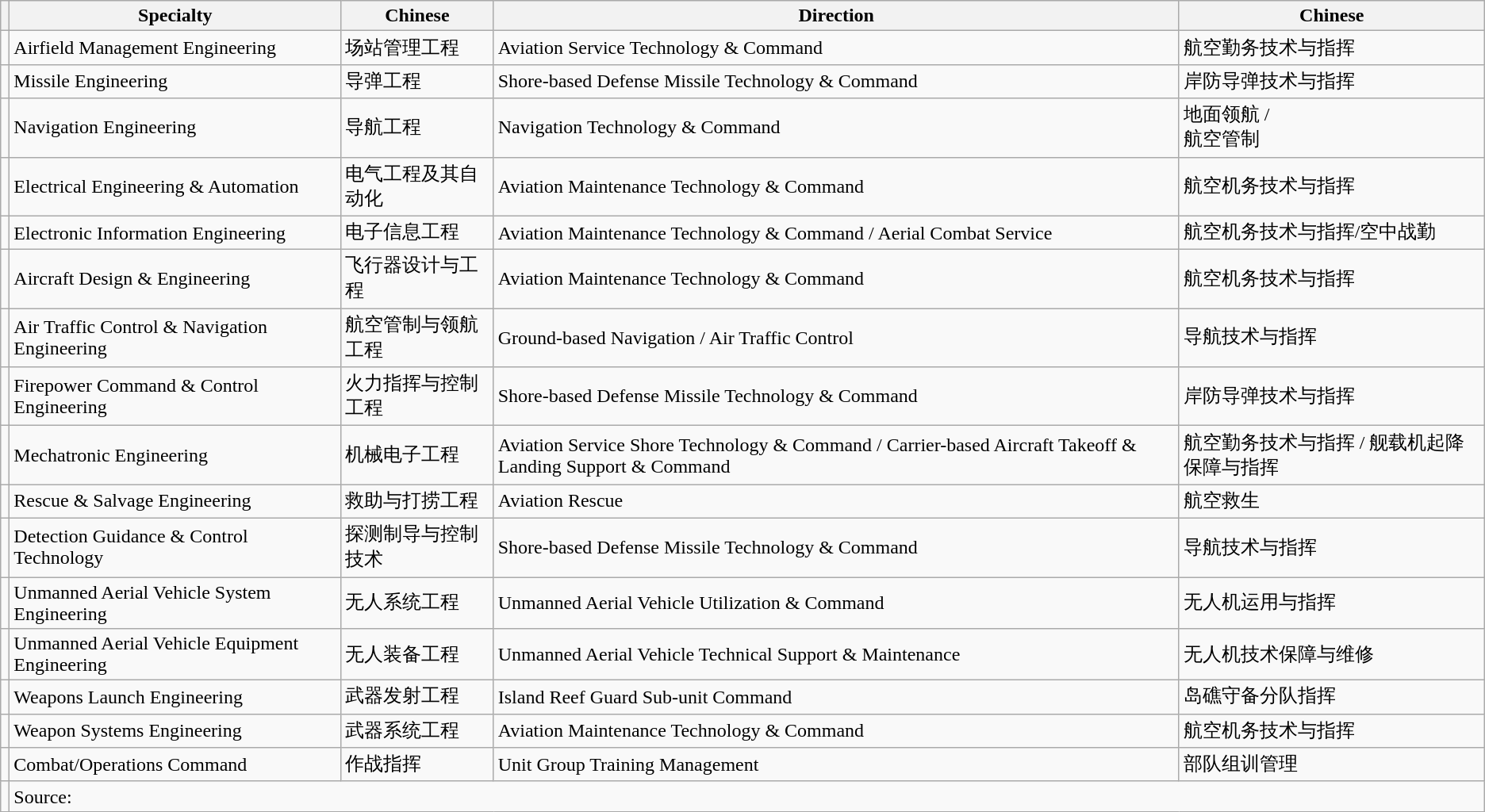<table class="wikitable">
<tr>
<th></th>
<th>Specialty</th>
<th>Chinese</th>
<th>Direction</th>
<th>Chinese</th>
</tr>
<tr>
<td></td>
<td>Airfield Management Engineering</td>
<td>场站管理工程</td>
<td>Aviation Service Technology & Command</td>
<td>航空勤务技术与指挥</td>
</tr>
<tr>
<td></td>
<td>Missile Engineering</td>
<td>导弹工程</td>
<td>Shore-based Defense Missile Technology & Command</td>
<td>岸防导弹技术与指挥</td>
</tr>
<tr>
<td></td>
<td>Navigation Engineering</td>
<td>导航工程</td>
<td>Navigation Technology & Command</td>
<td>地面领航 / <br>航空管制</td>
</tr>
<tr>
<td></td>
<td>Electrical Engineering & Automation</td>
<td>电气工程及其自动化</td>
<td>Aviation Maintenance Technology & Command</td>
<td>航空机务技术与指挥</td>
</tr>
<tr>
<td></td>
<td>Electronic Information Engineering</td>
<td>电子信息工程</td>
<td>Aviation Maintenance Technology & Command / Aerial Combat Service</td>
<td>航空机务技术与指挥/空中战勤</td>
</tr>
<tr>
<td></td>
<td>Aircraft Design & Engineering</td>
<td>飞行器设计与工程</td>
<td>Aviation Maintenance Technology & Command</td>
<td>航空机务技术与指挥</td>
</tr>
<tr>
<td></td>
<td>Air Traffic Control & Navigation Engineering</td>
<td>航空管制与领航工程</td>
<td>Ground-based Navigation / Air Traffic Control</td>
<td>导航技术与指挥</td>
</tr>
<tr>
<td></td>
<td>Firepower Command & Control Engineering</td>
<td>火力指挥与控制工程</td>
<td>Shore-based Defense Missile Technology & Command</td>
<td>岸防导弹技术与指挥</td>
</tr>
<tr>
<td></td>
<td>Mechatronic Engineering</td>
<td>机械电子工程</td>
<td>Aviation Service Shore Technology & Command / Carrier-based Aircraft Takeoff & Landing Support & Command</td>
<td>航空勤务技术与指挥 / 舰载机起降保障与指挥</td>
</tr>
<tr>
<td></td>
<td>Rescue & Salvage Engineering</td>
<td>救助与打捞工程</td>
<td>Aviation Rescue</td>
<td>航空救生</td>
</tr>
<tr>
<td></td>
<td>Detection Guidance & Control Technology</td>
<td>探测制导与控制技术</td>
<td>Shore-based Defense Missile Technology & Command</td>
<td>导航技术与指挥</td>
</tr>
<tr>
<td></td>
<td>Unmanned Aerial Vehicle System Engineering</td>
<td>无人系统工程</td>
<td>Unmanned Aerial Vehicle Utilization & Command</td>
<td>无人机运用与指挥</td>
</tr>
<tr>
<td></td>
<td>Unmanned Aerial Vehicle Equipment Engineering</td>
<td>无人装备工程</td>
<td>Unmanned Aerial Vehicle Technical Support & Maintenance</td>
<td>无人机技术保障与维修</td>
</tr>
<tr>
<td></td>
<td>Weapons Launch Engineering</td>
<td>武器发射工程</td>
<td>Island Reef Guard Sub-unit Command</td>
<td>岛礁守备分队指挥</td>
</tr>
<tr>
<td></td>
<td>Weapon Systems Engineering</td>
<td>武器系统工程</td>
<td>Aviation Maintenance Technology & Command</td>
<td>航空机务技术与指挥</td>
</tr>
<tr>
<td></td>
<td>Combat/Operations Command</td>
<td>作战指挥</td>
<td>Unit Group Training Management</td>
<td>部队组训管理</td>
</tr>
<tr>
<td></td>
<td colspan="4">Source:</td>
</tr>
</table>
